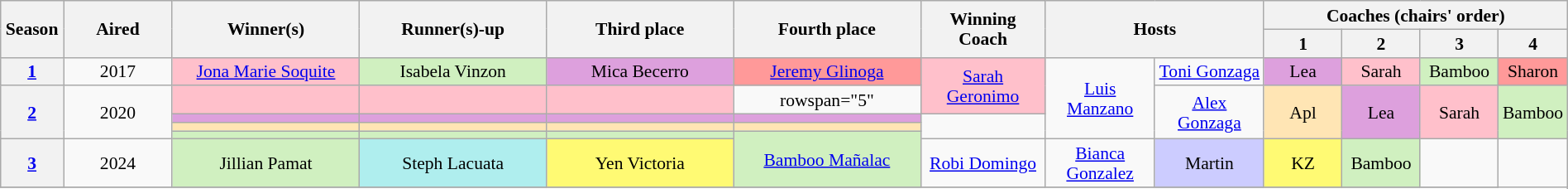<table class="wikitable" style="text-align:center; font-size:90%; line-height:16px; width:100%;">
<tr>
<th rowspan="2" width="04%">Season</th>
<th rowspan="2" width="07%">Aired</th>
<th rowspan="2" width="12%">Winner(s)</th>
<th rowspan="2" width="12%">Runner(s)-up</th>
<th rowspan="2" width="12%">Third place</th>
<th rowspan="2" width="12%">Fourth place</th>
<th rowspan="2" width="08%">Winning Coach</th>
<th colspan="2" rowspan="2" width="14%">Hosts</th>
<th width="20%" colspan="4">Coaches (chairs' order)</th>
</tr>
<tr>
<th style="width:05%">1</th>
<th style="width:05%">2</th>
<th style="width:05%">3</th>
<th style="width:05%">4</th>
</tr>
<tr>
<th><a href='#'>1</a></th>
<td>2017</td>
<td style="background:pink;"><a href='#'>Jona Marie Soquite</a></td>
<td style="background:#d0f0c0;">Isabela Vinzon</td>
<td width="09%" style="background:#dda0dd;">Mica Becerro</td>
<td width="09%" style="background:#ff9999;"><a href='#'>Jeremy Glinoga</a></td>
<td rowspan="2" style="background:pink;"><a href='#'>Sarah Geronimo</a></td>
<td rowspan="5" width="07%"><a href='#'>Luis Manzano</a></td>
<td width="07%" rowspan="1"><a href='#'>Toni Gonzaga</a></td>
<td rowspan="1" style="background:#dda0dd;">Lea</td>
<td rowspan="1" style="background:pink;">Sarah</td>
<td rowspan="1" style="background:#d0f0c0;">Bamboo</td>
<td rowspan="1" style="background:#ff9999;">Sharon</td>
</tr>
<tr>
<th rowspan="4"><a href='#'>2</a></th>
<td rowspan="4">2020</td>
<td style="background:pink"></td>
<td style="background:pink"></td>
<td style="background:pink"></td>
<td>rowspan="5" </td>
<td rowspan="4"><a href='#'>Alex Gonzaga</a></td>
<td rowspan="4" style="background:#ffe5b4;">Apl</td>
<td rowspan="4" style="background:#dda0dd;">Lea</td>
<td rowspan="4" style="background:pink;">Sarah</td>
<td rowspan="4" style="background:#d0f0c0;">Bamboo</td>
</tr>
<tr>
<td style="background:#dda0dd;"></td>
<td style="background:#dda0dd;"></td>
<td style="background:#dda0dd;"></td>
<td style="background:#dda0dd;"><a href='#'></a></td>
</tr>
<tr>
<td style="background:#ffe5b4;"></td>
<td style="background:#ffe5b4;"></td>
<td style="background:#ffe5b4;"></td>
<td style="background:#ffe5b4;"><a href='#'></a></td>
</tr>
<tr>
<td style="background:#d0f0c0;"></td>
<td style="background:#d0f0c0;"></td>
<td style="background:#d0f0c0;"></td>
<td rowspan="2" style="background:#d0f0c0;"><a href='#'>Bamboo Mañalac</a></td>
</tr>
<tr>
<th><a href='#'>3</a></th>
<td>2024</td>
<td style="background:#d0f0c0;">Jillian Pamat</td>
<td style="background:#afeeee;">Steph Lacuata</td>
<td style="background:#fffa73;">Yen Victoria</td>
<td><a href='#'>Robi Domingo</a></td>
<td><a href='#'>Bianca Gonzalez</a></td>
<td rowspan="1" style="background:#ccf;">Martin</td>
<td rowspan="1" style="background:#fffa73;">KZ</td>
<td rowspan="1" style="background:#d0f0c0;">Bamboo</td>
<td></td>
</tr>
<tr>
</tr>
</table>
